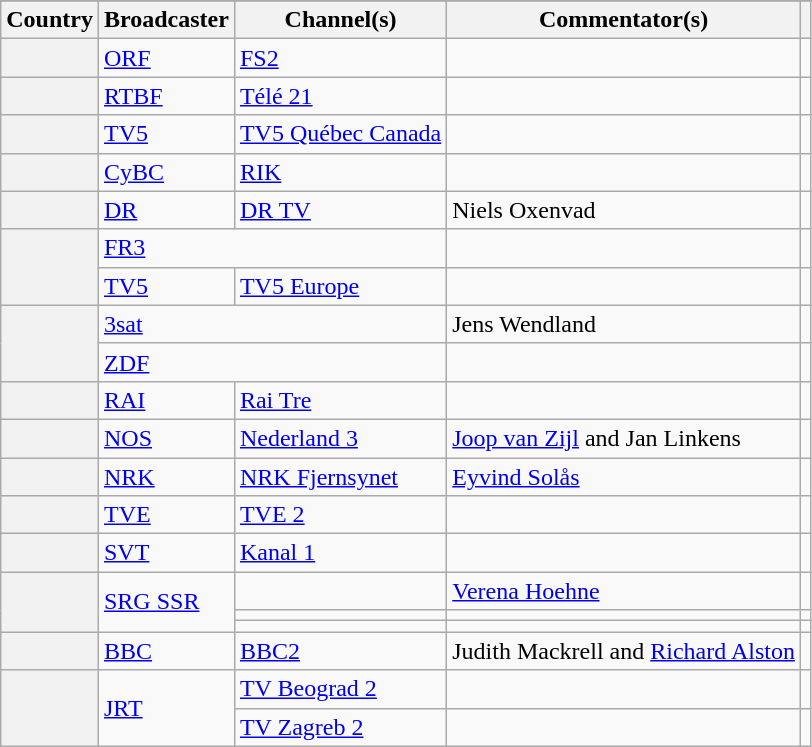<table class="wikitable plainrowheaders">
<tr>
</tr>
<tr>
<th scope="col">Country</th>
<th scope="col">Broadcaster</th>
<th scope="col">Channel(s)</th>
<th scope="col">Commentator(s)</th>
<th scope="col"></th>
</tr>
<tr>
<th scope="row"></th>
<td><a href='#'>ORF</a></td>
<td><a href='#'>FS2</a></td>
<td></td>
<td style="text-align:center"></td>
</tr>
<tr>
<th scope="row"></th>
<td><a href='#'>RTBF</a></td>
<td><a href='#'>Télé 21</a></td>
<td></td>
<td style="text-align:center"></td>
</tr>
<tr>
<th scope="row"></th>
<td><a href='#'>TV5</a></td>
<td><a href='#'>TV5 Québec Canada</a></td>
<td></td>
<td style="text-align:center"></td>
</tr>
<tr>
<th scope="row"></th>
<td><a href='#'>CyBC</a></td>
<td><a href='#'>RIK</a></td>
<td></td>
<td style="text-align:center"></td>
</tr>
<tr>
<th scope="row"></th>
<td><a href='#'>DR</a></td>
<td><a href='#'>DR TV</a></td>
<td>Niels Oxenvad</td>
<td style="text-align:center"></td>
</tr>
<tr>
<th scope="row" rowspan="2"></th>
<td colspan="2"><a href='#'>FR3</a></td>
<td></td>
<td style="text-align:center"></td>
</tr>
<tr>
<td><a href='#'>TV5</a></td>
<td><a href='#'>TV5 Europe</a></td>
<td></td>
<td style="text-align:center"></td>
</tr>
<tr>
<th scope="row" rowspan="2"></th>
<td colspan="2"><a href='#'>3sat</a></td>
<td>Jens Wendland</td>
<td style="text-align:center"></td>
</tr>
<tr>
<td colspan="2"><a href='#'>ZDF</a></td>
<td></td>
<td style="text-align:center"></td>
</tr>
<tr>
<th scope="row"></th>
<td><a href='#'>RAI</a></td>
<td><a href='#'>Rai Tre</a></td>
<td></td>
<td style="text-align:center"></td>
</tr>
<tr>
<th scope="row"></th>
<td><a href='#'>NOS</a></td>
<td><a href='#'>Nederland 3</a></td>
<td><a href='#'>Joop van Zijl</a> and Jan Linkens</td>
<td style="text-align:center"></td>
</tr>
<tr>
<th scope="row"></th>
<td><a href='#'>NRK</a></td>
<td><a href='#'>NRK Fjernsynet</a></td>
<td><a href='#'>Eyvind Solås</a></td>
<td style="text-align:center"></td>
</tr>
<tr>
<th scope="row"></th>
<td><a href='#'>TVE</a></td>
<td><a href='#'>TVE 2</a></td>
<td></td>
<td style="text-align:center"></td>
</tr>
<tr>
<th scope="row"></th>
<td><a href='#'>SVT</a></td>
<td><a href='#'>Kanal 1</a></td>
<td></td>
<td style="text-align:center"></td>
</tr>
<tr>
<th scope="rowgroup" rowspan="3"></th>
<td rowspan="3"><a href='#'>SRG SSR</a></td>
<td></td>
<td><a href='#'>Verena Hoehne</a></td>
<td style="text-align:center"></td>
</tr>
<tr>
<td></td>
<td></td>
<td style="text-align:center"></td>
</tr>
<tr>
<td></td>
<td></td>
<td style="text-align:center"></td>
</tr>
<tr>
<th scope="row"></th>
<td><a href='#'>BBC</a></td>
<td><a href='#'>BBC2</a></td>
<td>Judith Mackrell and <a href='#'>Richard Alston</a></td>
<td style="text-align:center"></td>
</tr>
<tr>
<th scope="row" rowspan="2"></th>
<td rowspan="2"><a href='#'>JRT</a></td>
<td><a href='#'>TV Beograd 2</a></td>
<td></td>
<td style="text-align:center"></td>
</tr>
<tr>
<td><a href='#'>TV Zagreb 2</a></td>
<td></td>
<td style="text-align:center"></td>
</tr>
</table>
